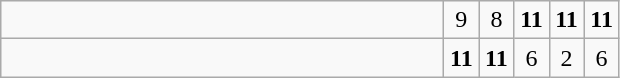<table class="wikitable">
<tr>
<td style="width:18em"><strong></strong></td>
<td align=center style="width:1em">9</td>
<td align=center style="width:1em">8</td>
<td align=center style="width:1em"><strong>11</strong></td>
<td align=center style="width:1em"><strong>11</strong></td>
<td align=center style="width:1em"><strong>11</strong></td>
</tr>
<tr>
<td style="width:18em"></td>
<td align=center style="width:1em"><strong>11</strong></td>
<td align=center style="width:1em"><strong>11</strong></td>
<td align=center style="width:1em">6</td>
<td align=center style="width:1em">2</td>
<td align=center style="width:1em">6</td>
</tr>
</table>
